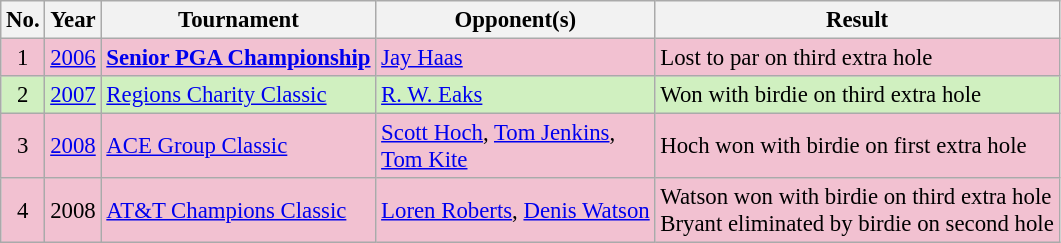<table class="wikitable" style="font-size:95%;">
<tr>
<th>No.</th>
<th>Year</th>
<th>Tournament</th>
<th>Opponent(s)</th>
<th>Result</th>
</tr>
<tr style="background:#F2C1D1;">
<td align=center>1</td>
<td><a href='#'>2006</a></td>
<td><strong><a href='#'>Senior PGA Championship</a></strong></td>
<td> <a href='#'>Jay Haas</a></td>
<td>Lost to par on third extra hole</td>
</tr>
<tr style="background:#D0F0C0;">
<td align=center>2</td>
<td><a href='#'>2007</a></td>
<td><a href='#'>Regions Charity Classic</a></td>
<td> <a href='#'>R. W. Eaks</a></td>
<td>Won with birdie on third extra hole</td>
</tr>
<tr style="background:#F2C1D1;">
<td align=center>3</td>
<td><a href='#'>2008</a></td>
<td><a href='#'>ACE Group Classic</a></td>
<td> <a href='#'>Scott Hoch</a>,  <a href='#'>Tom Jenkins</a>,<br> <a href='#'>Tom Kite</a></td>
<td>Hoch won with birdie on first extra hole</td>
</tr>
<tr style="background:#F2C1D1;">
<td align=center>4</td>
<td>2008</td>
<td><a href='#'>AT&T Champions Classic</a></td>
<td> <a href='#'>Loren Roberts</a>,  <a href='#'>Denis Watson</a></td>
<td>Watson won with birdie on third extra hole<br>Bryant eliminated by birdie on second hole</td>
</tr>
</table>
